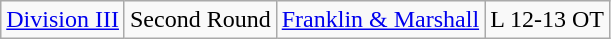<table class="wikitable">
<tr>
<td rowspan="1"><a href='#'>Division III</a></td>
<td>Second Round</td>
<td><a href='#'>Franklin & Marshall</a></td>
<td>L 12-13 OT</td>
</tr>
</table>
